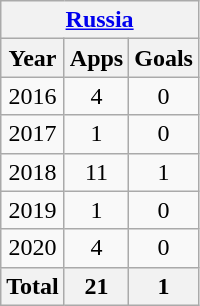<table class="wikitable" style="text-align:center">
<tr>
<th colspan=3><a href='#'>Russia</a></th>
</tr>
<tr>
<th>Year</th>
<th>Apps</th>
<th>Goals</th>
</tr>
<tr>
<td>2016</td>
<td>4</td>
<td>0</td>
</tr>
<tr>
<td>2017</td>
<td>1</td>
<td>0</td>
</tr>
<tr>
<td>2018</td>
<td>11</td>
<td>1</td>
</tr>
<tr>
<td>2019</td>
<td>1</td>
<td>0</td>
</tr>
<tr>
<td>2020</td>
<td>4</td>
<td>0</td>
</tr>
<tr>
<th>Total</th>
<th>21</th>
<th>1</th>
</tr>
</table>
